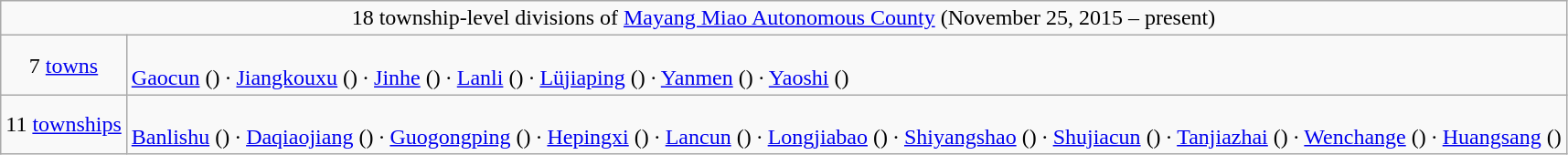<table class="wikitable">
<tr>
<td style="text-align:center;" colspan="2">18 township-level divisions of <a href='#'>Mayang Miao Autonomous County</a> (November 25, 2015 – present)</td>
</tr>
<tr align=left>
<td align=center>7 <a href='#'>towns</a></td>
<td><br><a href='#'>Gaocun</a> ()
· <a href='#'>Jiangkouxu</a> ()
· <a href='#'>Jinhe</a> ()
· <a href='#'>Lanli</a> ()
· <a href='#'>Lüjiaping</a> ()
· <a href='#'>Yanmen</a> ()
· <a href='#'>Yaoshi</a> ()</td>
</tr>
<tr align=left>
<td align=center>11 <a href='#'>townships</a></td>
<td><br><a href='#'>Banlishu</a> ()
· <a href='#'>Daqiaojiang</a> ()
· <a href='#'>Guogongping</a> ()
· <a href='#'>Hepingxi</a> ()
· <a href='#'>Lancun</a> ()
· <a href='#'>Longjiabao</a> ()
· <a href='#'>Shiyangshao</a> ()
· <a href='#'>Shujiacun</a> ()
· <a href='#'>Tanjiazhai</a> ()
· <a href='#'>Wenchange</a> ()
· <a href='#'>Huangsang</a> ()</td>
</tr>
</table>
